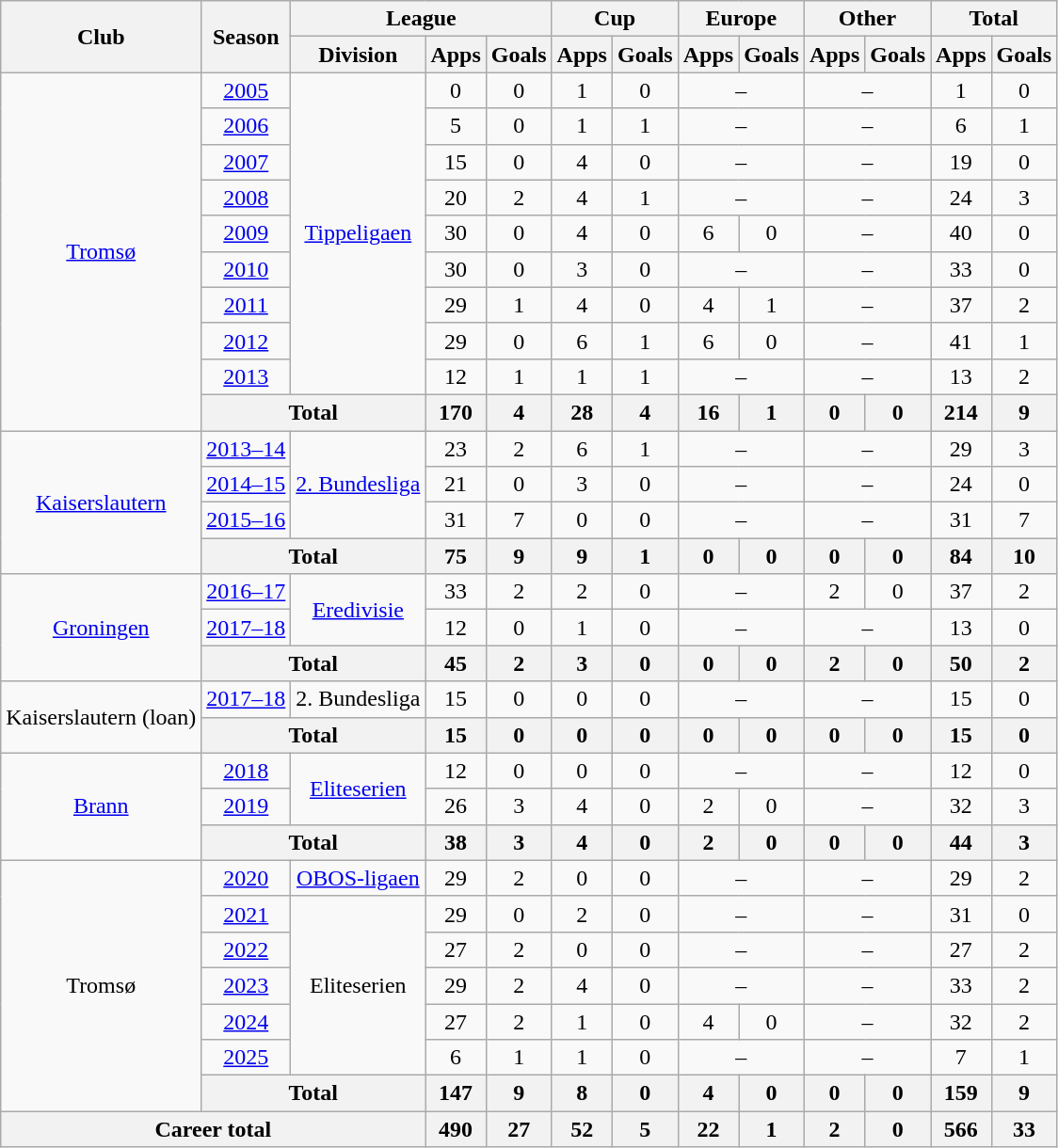<table class="wikitable" style="text-align: center">
<tr>
<th rowspan="2">Club</th>
<th rowspan="2">Season</th>
<th colspan="3">League</th>
<th colspan="2">Cup</th>
<th colspan="2">Europe</th>
<th colspan="2">Other</th>
<th colspan="2">Total</th>
</tr>
<tr>
<th>Division</th>
<th>Apps</th>
<th>Goals</th>
<th>Apps</th>
<th>Goals</th>
<th>Apps</th>
<th>Goals</th>
<th>Apps</th>
<th>Goals</th>
<th>Apps</th>
<th>Goals</th>
</tr>
<tr>
<td rowspan="10"><a href='#'>Tromsø</a></td>
<td><a href='#'>2005</a></td>
<td rowspan="9"><a href='#'>Tippeligaen</a></td>
<td>0</td>
<td>0</td>
<td>1</td>
<td>0</td>
<td colspan="2">–</td>
<td colspan="2">–</td>
<td>1</td>
<td>0</td>
</tr>
<tr>
<td><a href='#'>2006</a></td>
<td>5</td>
<td>0</td>
<td>1</td>
<td>1</td>
<td colspan="2">–</td>
<td colspan="2">–</td>
<td>6</td>
<td>1</td>
</tr>
<tr>
<td><a href='#'>2007</a></td>
<td>15</td>
<td>0</td>
<td>4</td>
<td>0</td>
<td colspan="2">–</td>
<td colspan="2">–</td>
<td>19</td>
<td>0</td>
</tr>
<tr>
<td><a href='#'>2008</a></td>
<td>20</td>
<td>2</td>
<td>4</td>
<td>1</td>
<td colspan="2">–</td>
<td colspan="2">–</td>
<td>24</td>
<td>3</td>
</tr>
<tr>
<td><a href='#'>2009</a></td>
<td>30</td>
<td>0</td>
<td>4</td>
<td>0</td>
<td>6</td>
<td>0</td>
<td colspan="2">–</td>
<td>40</td>
<td>0</td>
</tr>
<tr>
<td><a href='#'>2010</a></td>
<td>30</td>
<td>0</td>
<td>3</td>
<td>0</td>
<td colspan="2">–</td>
<td colspan="2">–</td>
<td>33</td>
<td>0</td>
</tr>
<tr>
<td><a href='#'>2011</a></td>
<td>29</td>
<td>1</td>
<td>4</td>
<td>0</td>
<td>4</td>
<td>1</td>
<td colspan="2">–</td>
<td>37</td>
<td>2</td>
</tr>
<tr>
<td><a href='#'>2012</a></td>
<td>29</td>
<td>0</td>
<td>6</td>
<td>1</td>
<td>6</td>
<td>0</td>
<td colspan="2">–</td>
<td>41</td>
<td>1</td>
</tr>
<tr>
<td><a href='#'>2013</a></td>
<td>12</td>
<td>1</td>
<td>1</td>
<td>1</td>
<td colspan="2">–</td>
<td colspan="2">–</td>
<td>13</td>
<td>2</td>
</tr>
<tr>
<th colspan="2">Total</th>
<th>170</th>
<th>4</th>
<th>28</th>
<th>4</th>
<th>16</th>
<th>1</th>
<th>0</th>
<th>0</th>
<th>214</th>
<th>9</th>
</tr>
<tr>
<td rowspan="4"><a href='#'>Kaiserslautern</a></td>
<td><a href='#'>2013–14</a></td>
<td rowspan="3"><a href='#'>2. Bundesliga</a></td>
<td>23</td>
<td>2</td>
<td>6</td>
<td>1</td>
<td colspan="2">–</td>
<td colspan="2">–</td>
<td>29</td>
<td>3</td>
</tr>
<tr>
<td><a href='#'>2014–15</a></td>
<td>21</td>
<td>0</td>
<td>3</td>
<td>0</td>
<td colspan="2">–</td>
<td colspan="2">–</td>
<td>24</td>
<td>0</td>
</tr>
<tr>
<td><a href='#'>2015–16</a></td>
<td>31</td>
<td>7</td>
<td>0</td>
<td>0</td>
<td colspan="2">–</td>
<td colspan="2">–</td>
<td>31</td>
<td>7</td>
</tr>
<tr>
<th colspan="2">Total</th>
<th>75</th>
<th>9</th>
<th>9</th>
<th>1</th>
<th>0</th>
<th>0</th>
<th>0</th>
<th>0</th>
<th>84</th>
<th>10</th>
</tr>
<tr>
<td rowspan="3"><a href='#'>Groningen</a></td>
<td><a href='#'>2016–17</a></td>
<td rowspan="2"><a href='#'>Eredivisie</a></td>
<td>33</td>
<td>2</td>
<td>2</td>
<td>0</td>
<td colspan="2">–</td>
<td>2</td>
<td>0</td>
<td>37</td>
<td>2</td>
</tr>
<tr>
<td><a href='#'>2017–18</a></td>
<td>12</td>
<td>0</td>
<td>1</td>
<td>0</td>
<td colspan="2">–</td>
<td colspan="2">–</td>
<td>13</td>
<td>0</td>
</tr>
<tr>
<th colspan="2">Total</th>
<th>45</th>
<th>2</th>
<th>3</th>
<th>0</th>
<th>0</th>
<th>0</th>
<th>2</th>
<th>0</th>
<th>50</th>
<th>2</th>
</tr>
<tr>
<td rowspan="2">Kaiserslautern (loan)</td>
<td><a href='#'>2017–18</a></td>
<td>2. Bundesliga</td>
<td>15</td>
<td>0</td>
<td>0</td>
<td>0</td>
<td colspan="2">–</td>
<td colspan="2">–</td>
<td>15</td>
<td>0</td>
</tr>
<tr>
<th colspan="2">Total</th>
<th>15</th>
<th>0</th>
<th>0</th>
<th>0</th>
<th>0</th>
<th>0</th>
<th>0</th>
<th>0</th>
<th>15</th>
<th>0</th>
</tr>
<tr>
<td rowspan="3"><a href='#'>Brann</a></td>
<td><a href='#'>2018</a></td>
<td rowspan="2"><a href='#'>Eliteserien</a></td>
<td>12</td>
<td>0</td>
<td>0</td>
<td>0</td>
<td colspan="2">–</td>
<td colspan="2">–</td>
<td>12</td>
<td>0</td>
</tr>
<tr>
<td><a href='#'>2019</a></td>
<td>26</td>
<td>3</td>
<td>4</td>
<td>0</td>
<td>2</td>
<td>0</td>
<td colspan="2">–</td>
<td>32</td>
<td>3</td>
</tr>
<tr>
<th colspan="2">Total</th>
<th>38</th>
<th>3</th>
<th>4</th>
<th>0</th>
<th>2</th>
<th>0</th>
<th>0</th>
<th>0</th>
<th>44</th>
<th>3</th>
</tr>
<tr>
<td rowspan="7">Tromsø</td>
<td><a href='#'>2020</a></td>
<td rowspan="1"><a href='#'>OBOS-ligaen</a></td>
<td>29</td>
<td>2</td>
<td>0</td>
<td>0</td>
<td colspan="2">–</td>
<td colspan="2">–</td>
<td>29</td>
<td>2</td>
</tr>
<tr>
<td><a href='#'>2021</a></td>
<td rowspan="5">Eliteserien</td>
<td>29</td>
<td>0</td>
<td>2</td>
<td>0</td>
<td colspan="2">–</td>
<td colspan="2">–</td>
<td>31</td>
<td>0</td>
</tr>
<tr>
<td><a href='#'>2022</a></td>
<td>27</td>
<td>2</td>
<td>0</td>
<td>0</td>
<td colspan="2">–</td>
<td colspan="2">–</td>
<td>27</td>
<td>2</td>
</tr>
<tr>
<td><a href='#'>2023</a></td>
<td>29</td>
<td>2</td>
<td>4</td>
<td>0</td>
<td colspan="2">–</td>
<td colspan="2">–</td>
<td>33</td>
<td>2</td>
</tr>
<tr>
<td><a href='#'>2024</a></td>
<td>27</td>
<td>2</td>
<td>1</td>
<td>0</td>
<td>4</td>
<td>0</td>
<td colspan="2">–</td>
<td>32</td>
<td>2</td>
</tr>
<tr>
<td><a href='#'>2025</a></td>
<td>6</td>
<td>1</td>
<td>1</td>
<td>0</td>
<td colspan="2">–</td>
<td colspan="2">–</td>
<td>7</td>
<td>1</td>
</tr>
<tr>
<th colspan="2">Total</th>
<th>147</th>
<th>9</th>
<th>8</th>
<th>0</th>
<th>4</th>
<th>0</th>
<th>0</th>
<th>0</th>
<th>159</th>
<th>9</th>
</tr>
<tr>
<th colspan="3">Career total</th>
<th>490</th>
<th>27</th>
<th>52</th>
<th>5</th>
<th>22</th>
<th>1</th>
<th>2</th>
<th>0</th>
<th>566</th>
<th>33</th>
</tr>
</table>
